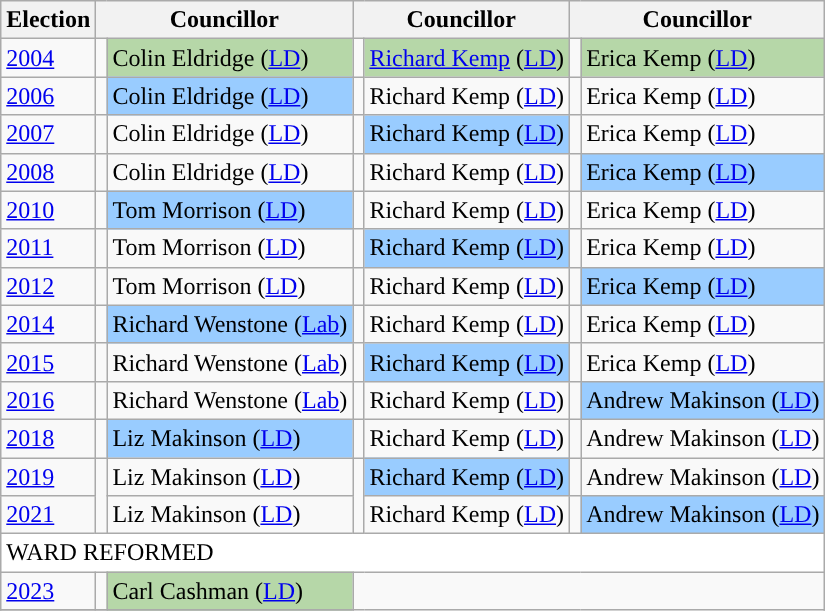<table class="wikitable">
<tr>
<th>Election</th>
<th colspan="2">Councillor</th>
<th colspan="2">Councillor</th>
<th colspan="2">Councillor</th>
</tr>
<tr>
<td><a href='#'>2004</a></td>
<td style="background-color: "></td>
<td bgcolor="#B6D7A8">Colin Eldridge (<a href='#'>LD</a>)</td>
<td style="background-color: "></td>
<td bgcolor="#B6D7A8"><a href='#'>Richard Kemp</a> (<a href='#'>LD</a>)</td>
<td style="background-color: "></td>
<td bgcolor="#B6D7A8">Erica Kemp (<a href='#'>LD</a>)</td>
</tr>
<tr>
<td><a href='#'>2006</a></td>
<td style="background-color: "></td>
<td bgcolor="#99CCFF">Colin Eldridge (<a href='#'>LD</a>)</td>
<td style="background-color: "></td>
<td>Richard Kemp (<a href='#'>LD</a>)</td>
<td style="background-color: "></td>
<td>Erica Kemp (<a href='#'>LD</a>)</td>
</tr>
<tr>
<td><a href='#'>2007</a></td>
<td style="background-color: "></td>
<td>Colin Eldridge (<a href='#'>LD</a>)</td>
<td style="background-color: "></td>
<td bgcolor="#99CCFF">Richard Kemp (<a href='#'>LD</a>)</td>
<td style="background-color: "></td>
<td>Erica Kemp (<a href='#'>LD</a>)</td>
</tr>
<tr>
<td><a href='#'>2008</a></td>
<td style="background-color: "></td>
<td>Colin Eldridge (<a href='#'>LD</a>)</td>
<td style="background-color: "></td>
<td>Richard Kemp (<a href='#'>LD</a>)</td>
<td style="background-color: "></td>
<td bgcolor="#99CCFF">Erica Kemp (<a href='#'>LD</a>)</td>
</tr>
<tr>
<td><a href='#'>2010</a></td>
<td style="background-color: "></td>
<td bgcolor="#99CCFF">Tom Morrison (<a href='#'>LD</a>)</td>
<td style="background-color: "></td>
<td>Richard Kemp (<a href='#'>LD</a>)</td>
<td style="background-color: "></td>
<td>Erica Kemp (<a href='#'>LD</a>)</td>
</tr>
<tr>
<td><a href='#'>2011</a></td>
<td style="background-color: "></td>
<td>Tom Morrison (<a href='#'>LD</a>)</td>
<td style="background-color: "></td>
<td bgcolor="#99CCFF">Richard Kemp (<a href='#'>LD</a>)</td>
<td style="background-color: "></td>
<td>Erica Kemp (<a href='#'>LD</a>)</td>
</tr>
<tr>
<td><a href='#'>2012</a></td>
<td style="background-color: "></td>
<td>Tom Morrison (<a href='#'>LD</a>)</td>
<td style="background-color: "></td>
<td>Richard Kemp (<a href='#'>LD</a>)</td>
<td style="background-color: "></td>
<td bgcolor="#99CCFF">Erica Kemp (<a href='#'>LD</a>)</td>
</tr>
<tr>
<td><a href='#'>2014</a></td>
<td style="background-color: "></td>
<td bgcolor="#99CCFF">Richard Wenstone (<a href='#'>Lab</a>)</td>
<td style="background-color: "></td>
<td>Richard Kemp (<a href='#'>LD</a>)</td>
<td style="background-color: "></td>
<td>Erica Kemp (<a href='#'>LD</a>)</td>
</tr>
<tr>
<td><a href='#'>2015</a></td>
<td style="background-color: "></td>
<td>Richard Wenstone (<a href='#'>Lab</a>)</td>
<td style="background-color: "></td>
<td bgcolor="#99CCFF">Richard Kemp (<a href='#'>LD</a>)</td>
<td style="background-color: "></td>
<td>Erica Kemp (<a href='#'>LD</a>)</td>
</tr>
<tr>
<td><a href='#'>2016</a></td>
<td style="background-color: "></td>
<td>Richard Wenstone (<a href='#'>Lab</a>)</td>
<td style="background-color: "></td>
<td>Richard Kemp (<a href='#'>LD</a>)</td>
<td style="background-color: "></td>
<td bgcolor="#99CCFF">Andrew Makinson (<a href='#'>LD</a>)</td>
</tr>
<tr>
<td><a href='#'>2018</a></td>
<td style="background-color: "></td>
<td bgcolor="#99CCFF">Liz Makinson (<a href='#'>LD</a>)</td>
<td style="background-color: "></td>
<td>Richard Kemp (<a href='#'>LD</a>)</td>
<td style="background-color: "></td>
<td>Andrew Makinson (<a href='#'>LD</a>)</td>
</tr>
<tr>
<td><a href='#'>2019</a></td>
<td rowspan="2" style="background-color: "></td>
<td>Liz Makinson (<a href='#'>LD</a>)</td>
<td rowspan="2" style="background-color: "></td>
<td bgcolor="#99CCFF">Richard Kemp (<a href='#'>LD</a>)</td>
<td rowspan="1" style="background-color: "></td>
<td>Andrew Makinson (<a href='#'>LD</a>)</td>
</tr>
<tr>
<td><a href='#'>2021</a></td>
<td>Liz Makinson (<a href='#'>LD</a>)</td>
<td>Richard Kemp (<a href='#'>LD</a>)</td>
<td style="background-color: "></td>
<td bgcolor="#99CCFF">Andrew Makinson (<a href='#'>LD</a>)</td>
</tr>
<tr>
<td colspan="8" bgcolor="#FFF"><div>WARD REFORMED</div></td>
</tr>
<tr>
<td><a href='#'>2023</a></td>
<td style="background-color: "></td>
<td bgcolor="#B6D7A8">Carl Cashman (<a href='#'>LD</a>)</td>
</tr>
<tr>
</tr>
</table>
